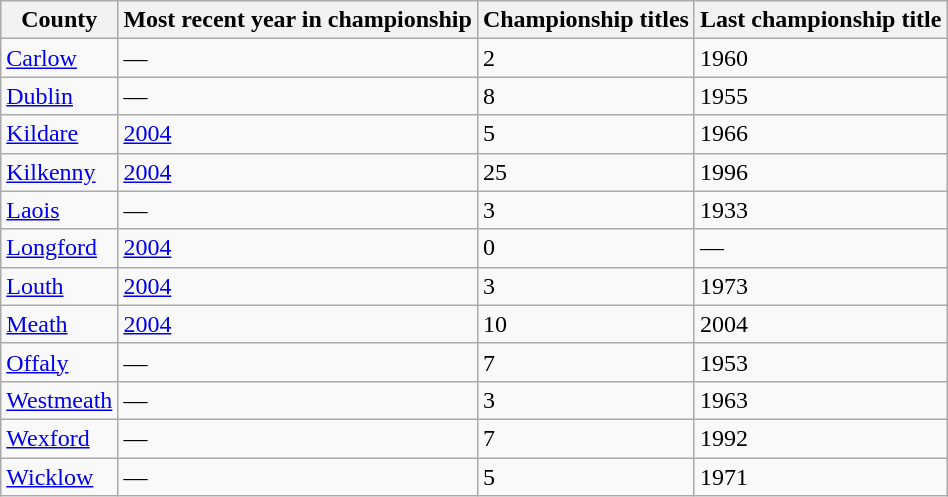<table class="wikitable plainrowheaders sortable">
<tr>
<th>County</th>
<th>Most recent year in championship</th>
<th>Championship titles</th>
<th>Last championship title</th>
</tr>
<tr>
<td> <a href='#'>Carlow</a></td>
<td>—</td>
<td>2</td>
<td>1960</td>
</tr>
<tr>
<td> <a href='#'>Dublin</a></td>
<td>—</td>
<td>8</td>
<td>1955</td>
</tr>
<tr>
<td> <a href='#'>Kildare</a></td>
<td><a href='#'>2004</a></td>
<td>5</td>
<td>1966</td>
</tr>
<tr>
<td> <a href='#'>Kilkenny</a></td>
<td><a href='#'>2004</a></td>
<td>25</td>
<td>1996</td>
</tr>
<tr>
<td> <a href='#'>Laois</a></td>
<td>—</td>
<td>3</td>
<td>1933</td>
</tr>
<tr>
<td> <a href='#'>Longford</a></td>
<td><a href='#'>2004</a></td>
<td>0</td>
<td>—</td>
</tr>
<tr>
<td> <a href='#'>Louth</a></td>
<td><a href='#'>2004</a></td>
<td>3</td>
<td>1973</td>
</tr>
<tr>
<td> <a href='#'>Meath</a></td>
<td><a href='#'>2004</a></td>
<td>10</td>
<td>2004</td>
</tr>
<tr>
<td> <a href='#'>Offaly</a></td>
<td>—</td>
<td>7</td>
<td>1953</td>
</tr>
<tr>
<td> <a href='#'>Westmeath</a></td>
<td>—</td>
<td>3</td>
<td>1963</td>
</tr>
<tr>
<td> <a href='#'>Wexford</a></td>
<td>—</td>
<td>7</td>
<td>1992</td>
</tr>
<tr>
<td> <a href='#'>Wicklow</a></td>
<td>—</td>
<td>5</td>
<td>1971</td>
</tr>
</table>
